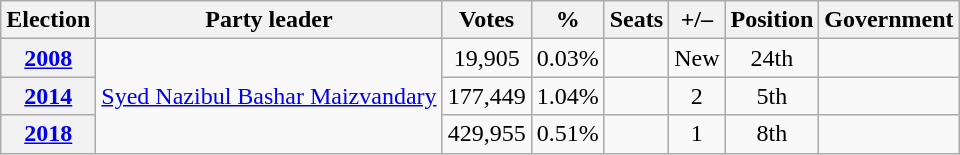<table class=wikitable style=text-align:center>
<tr>
<th><strong>Election</strong></th>
<th>Party leader</th>
<th><strong>Votes</strong></th>
<th><strong>%</strong></th>
<th><strong>Seats</strong></th>
<th>+/–</th>
<th><strong>Position</strong></th>
<th>Government</th>
</tr>
<tr>
<th><a href='#'>2008</a></th>
<td rowspan="3"><a href='#'>Syed Nazibul Bashar Maizvandary</a></td>
<td>19,905</td>
<td>0.03%</td>
<td></td>
<td>New</td>
<td> 24th</td>
<td></td>
</tr>
<tr>
<th><a href='#'>2014</a></th>
<td>177,449</td>
<td>1.04%</td>
<td></td>
<td> 2</td>
<td> 5th</td>
<td></td>
</tr>
<tr>
<th><a href='#'>2018</a></th>
<td>429,955</td>
<td>0.51%</td>
<td></td>
<td> 1</td>
<td> 8th</td>
<td></td>
</tr>
</table>
